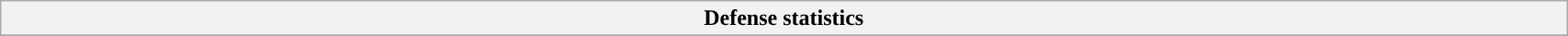<table style="width:90%; text-align:center;" class="wikitable collapsible collapsed">
<tr>
<th style="text-align:center; ">Defense statistics</th>
</tr>
<tr>
</tr>
</table>
